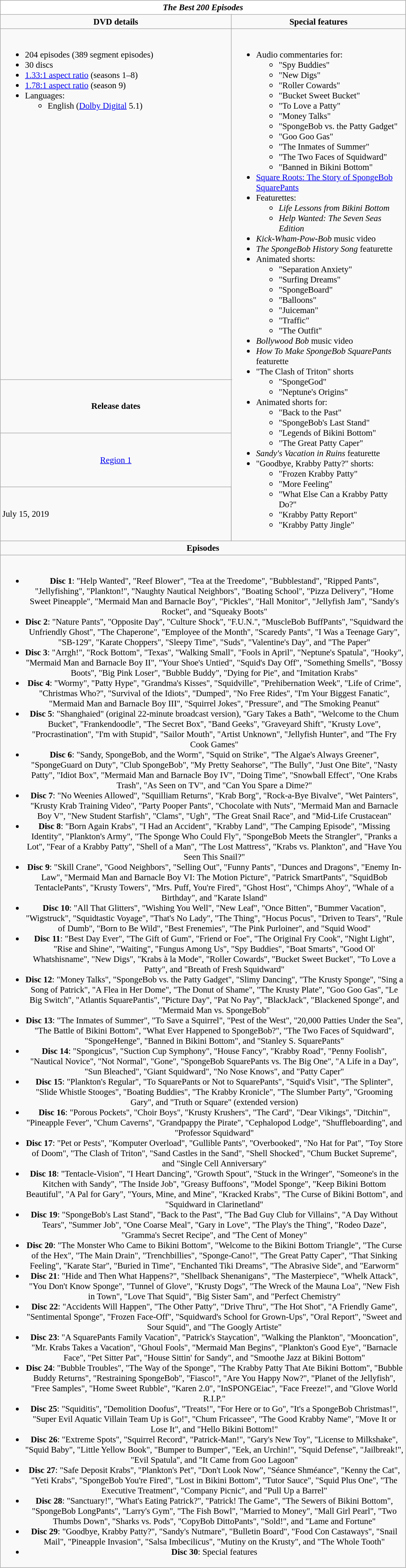<table class="wikitable" style="font-size: 95%;">
<tr style="background:#FFF; color:#000;">
<td colspan="4" align="center"><strong><em>The Best 200 Episodes</em></strong></td>
</tr>
<tr valign="top">
<td style="text-align:center; width:400px;" colspan="3"><strong>DVD details</strong></td>
<td style="width:300px; text-align:center;"><strong>Special features</strong></td>
</tr>
<tr valign="top">
<td colspan="3" style="text-align:left; width:400px;"><br><ul><li>204 episodes (389 segment episodes)</li><li>30 discs</li><li><a href='#'>1.33:1 aspect ratio</a> (seasons 1–8)</li><li><a href='#'>1.78:1 aspect ratio</a> (season 9)</li><li>Languages:<ul><li>English (<a href='#'>Dolby Digital</a> 5.1)</li></ul></li></ul></td>
<td rowspan="4" style="text-align:left; width:300px;"><br><ul><li>Audio commentaries for:<ul><li>"Spy Buddies"</li><li>"New Digs"</li><li>"Roller Cowards"</li><li>"Bucket Sweet Bucket"</li><li>"To Love a Patty"</li><li>"Money Talks"</li><li>"SpongeBob vs. the Patty Gadget"</li><li>"Goo Goo Gas"</li><li>"The Inmates of Summer"</li><li>"The Two Faces of Squidward"</li><li>"Banned in Bikini Bottom"</li></ul></li><li><a href='#'>Square Roots: The Story of SpongeBob SquarePants</a></li><li>Featurettes:<ul><li><em>Life Lessons from Bikini Bottom</em></li><li><em>Help Wanted: The Seven Seas Edition</em></li></ul></li><li><em>Kick-Wham-Pow-Bob</em> music video</li><li><em>The SpongeBob History Song</em> featurette</li><li>Animated shorts:<ul><li>"Separation Anxiety"</li><li>"Surfing Dreams"</li><li>"SpongeBoard"</li><li>"Balloons"</li><li>"Juiceman"</li><li>"Traffic"</li><li>"The Outfit"</li></ul></li><li><em>Bollywood Bob</em> music video</li><li><em>How To Make SpongeBob SquarePants</em> featurette</li><li>"The Clash of Triton" shorts<ul><li>"SpongeGod"</li><li>"Neptune's Origins"</li></ul></li><li>Animated shorts for:<ul><li>"Back to the Past"</li><li>"SpongeBob's Last Stand"</li><li>"Legends of Bikini Bottom"</li><li>"The Great Patty Caper"</li></ul></li><li><em>Sandy's Vacation in Ruins</em> featurette</li><li>"Goodbye, Krabby Patty?" shorts:<ul><li>"Frozen Krabby Patty"</li><li>"More Feeling"</li><li>"What Else Can a Krabby Patty Do?"</li><li>"Krabby Patty Report"</li><li>"Krabby Patty Jingle"</li></ul></li></ul></td>
</tr>
<tr>
<td colspan="3" style="text-align:center;"><strong>Release dates</strong></td>
</tr>
<tr>
<td colspan="3" style="text-align:center;"><a href='#'>Region 1</a></td>
</tr>
<tr>
<td>July 15, 2019</td>
</tr>
<tr>
<td style="text-align:center; width:400px;" colspan="4"><strong>Episodes</strong></td>
</tr>
<tr>
<td style="text-align:center; width:400px;" colspan="4"><br><ul><li><strong>Disc 1</strong>: "Help Wanted", "Reef Blower", "Tea at the Treedome", "Bubblestand", "Ripped Pants", "Jellyfishing", "Plankton!", "Naughty Nautical Neighbors", "Boating School", "Pizza Delivery", "Home Sweet Pineapple", "Mermaid Man and Barnacle Boy", "Pickles", "Hall Monitor", "Jellyfish Jam", "Sandy's Rocket", and "Squeaky Boots"</li><li><strong>Disc 2</strong>: "Nature Pants", "Opposite Day", "Culture Shock", "F.U.N.", "MuscleBob BuffPants", "Squidward the Unfriendly Ghost", "The Chaperone", "Employee of the Month", "Scaredy Pants", "I Was a Teenage Gary", "SB-129", "Karate Choppers", "Sleepy Time", "Suds", "Valentine's Day", and "The Paper"</li><li><strong>Disc 3</strong>: "Arrgh!", "Rock Bottom", "Texas", "Walking Small", "Fools in April", "Neptune's Spatula", "Hooky", "Mermaid Man and Barnacle Boy II", "Your Shoe's Untied", "Squid's Day Off", "Something Smells", "Bossy Boots", "Big Pink Loser", "Bubble Buddy", "Dying for Pie", and "Imitation Krabs"</li><li><strong>Disc 4</strong>: "Wormy", "Patty Hype", "Grandma's Kisses", "Squidville", "Prehibernation Week", "Life of Crime", "Christmas Who?", "Survival of the Idiots", "Dumped", "No Free Rides", "I'm Your Biggest Fanatic", "Mermaid Man and Barnacle Boy III", "Squirrel Jokes", "Pressure", and "The Smoking Peanut"</li><li><strong>Disc 5</strong>: "Shanghaied" (original 22-minute broadcast version), "Gary Takes a Bath", "Welcome to the Chum Bucket", "Frankendoodle", "The Secret Box", "Band Geeks", "Graveyard Shift", "Krusty Love", "Procrastination", "I'm with Stupid", "Sailor Mouth", "Artist Unknown", "Jellyfish Hunter", and "The Fry Cook Games"</li><li><strong>Disc 6</strong>: "Sandy, SpongeBob, and the Worm", "Squid on Strike", "The Algae's Always Greener", "SpongeGuard on Duty", "Club SpongeBob", "My Pretty Seahorse", "The Bully", "Just One Bite", "Nasty Patty", "Idiot Box", "Mermaid Man and Barnacle Boy IV", "Doing Time", "Snowball Effect", "One Krabs Trash", "As Seen on TV", and "Can You Spare a Dime?"</li><li><strong>Disc 7</strong>: "No Weenies Allowed", "Squilliam Returns", "Krab Borg", "Rock-a-Bye Bivalve", "Wet Painters", "Krusty Krab Training Video", "Party Pooper Pants", "Chocolate with Nuts", "Mermaid Man and Barnacle Boy V", "New Student Starfish", "Clams", "Ugh", "The Great Snail Race", and "Mid-Life Crustacean"</li><li><strong>Disc 8</strong>: "Born Again Krabs", "I Had an Accident", "Krabby Land", "The Camping Episode", "Missing Identity", "Plankton's Army", "The Sponge Who Could Fly", "SpongeBob Meets the Strangler", "Pranks a Lot", "Fear of a Krabby Patty", "Shell of a Man", "The Lost Mattress", "Krabs vs. Plankton", and "Have You Seen This Snail?"</li><li><strong>Disc 9</strong>: "Skill Crane", "Good Neighbors", "Selling Out", "Funny Pants", "Dunces and Dragons", "Enemy In-Law", "Mermaid Man and Barnacle Boy VI: The Motion Picture", "Patrick SmartPants", "SquidBob TentaclePants", "Krusty Towers", "Mrs. Puff, You're Fired", "Ghost Host", "Chimps Ahoy", "Whale of a Birthday", and "Karate Island"</li><li><strong>Disc 10</strong>: "All That Glitters", "Wishing You Well", "New Leaf", "Once Bitten", "Bummer Vacation", "Wigstruck", "Squidtastic Voyage", "That's No Lady", "The Thing", "Hocus Pocus", "Driven to Tears", "Rule of Dumb", "Born to Be Wild", "Best Frenemies", "The Pink Purloiner", and "Squid Wood"</li><li><strong>Disc 11</strong>: "Best Day Ever", "The Gift of Gum", "Friend or Foe", "The Original Fry Cook", "Night Light", "Rise and Shine", "Waiting", "Fungus Among Us", "Spy Buddies", "Boat Smarts", "Good Ol' Whatshisname", "New Digs", "Krabs à la Mode", "Roller Cowards", "Bucket Sweet Bucket", "To Love a Patty", and "Breath of Fresh Squidward"</li><li><strong>Disc 12</strong>: "Money Talks", "SpongeBob vs. the Patty Gadget", "Slimy Dancing", "The Krusty Sponge", "Sing a Song of Patrick", "A Flea in Her Dome", "The Donut of Shame", "The Krusty Plate", "Goo Goo Gas", "Le Big Switch", "Atlantis SquarePantis", "Picture Day", "Pat No Pay", "BlackJack", "Blackened Sponge", and "Mermaid Man vs. SpongeBob"</li><li><strong>Disc 13</strong>: "The Inmates of Summer", "To Save a Squirrel", "Pest of the West", "20,000 Patties Under the Sea", "The Battle of Bikini Bottom", "What Ever Happened to SpongeBob?", "The Two Faces of Squidward", "SpongeHenge", "Banned in Bikini Bottom", and "Stanley S. SquarePants"</li><li><strong>Disc 14</strong>: "Spongicus", "Suction Cup Symphony", "House Fancy", "Krabby Road", "Penny Foolish", "Nautical Novice", "Not Normal", "Gone", "SpongeBob SquarePants vs. The Big One", "A Life in a Day", "Sun Bleached", "Giant Squidward", "No Nose Knows", and "Patty Caper"</li><li><strong>Disc 15</strong>: "Plankton's Regular", "To SquarePants or Not to SquarePants", "Squid's Visit", "The Splinter", "Slide Whistle Stooges", "Boating Buddies", "The Krabby Kronicle", "The Slumber Party", "Grooming Gary", and "Truth or Square" (extended version)</li><li><strong>Disc 16</strong>: "Porous Pockets", "Choir Boys", "Krusty Krushers", "The Card", "Dear Vikings", "Ditchin'", "Pineapple Fever", "Chum Caverns", "Grandpappy the Pirate", "Cephalopod Lodge", "Shuffleboarding", and "Professor Squidward"</li><li><strong>Disc 17</strong>: "Pet or Pests", "Komputer Overload", "Gullible Pants", "Overbooked", "No Hat for Pat", "Toy Store of Doom", "The Clash of Triton", "Sand Castles in the Sand", "Shell Shocked", "Chum Bucket Supreme", and "Single Cell Anniversary"</li><li><strong>Disc 18</strong>: "Tentacle-Vision", "I Heart Dancing", "Growth Spout", "Stuck in the Wringer", "Someone's in the Kitchen with Sandy", "The Inside Job", "Greasy Buffoons", "Model Sponge", "Keep Bikini Bottom Beautiful", "A Pal for Gary", "Yours, Mine, and Mine", "Kracked Krabs", "The Curse of Bikini Bottom", and "Squidward in Clarinetland"</li><li><strong>Disc 19</strong>: "SpongeBob's Last Stand", "Back to the Past", "The Bad Guy Club for Villains", "A Day Without Tears", "Summer Job", "One Coarse Meal", "Gary in Love", "The Play's the Thing", "Rodeo Daze", "Gramma's Secret Recipe", and "The Cent of Money"</li><li><strong>Disc 20</strong>: "The Monster Who Came to Bikini Bottom", "Welcome to the Bikini Bottom Triangle", "The Curse of the Hex", "The Main Drain", "Trenchbillies", "Sponge-Cano!", "The Great Patty Caper", "That Sinking Feeling", "Karate Star", "Buried in Time", "Enchanted Tiki Dreams", "The Abrasive Side", and "Earworm"</li><li><strong>Disc 21</strong>: "Hide and Then What Happens?", "Shellback Shenanigans", "The Masterpiece", "Whelk Attack", "You Don't Know Sponge", "Tunnel of Glove", "Krusty Dogs", "The Wreck of the Mauna Loa", "New Fish in Town", "Love That Squid", "Big Sister Sam", and "Perfect Chemistry"</li><li><strong>Disc 22</strong>: "Accidents Will Happen", "The Other Patty", "Drive Thru", "The Hot Shot", "A Friendly Game", "Sentimental Sponge", "Frozen Face-Off", "Squidward's School for Grown-Ups", "Oral Report", "Sweet and Sour Squid", and "The Googly Artiste"</li><li><strong>Disc 23</strong>: "A SquarePants Family Vacation", "Patrick's Staycation", "Walking the Plankton", "Mooncation", "Mr. Krabs Takes a Vacation", "Ghoul Fools", "Mermaid Man Begins", "Plankton's Good Eye", "Barnacle Face", "Pet Sitter Pat", "House Sittin' for Sandy", and "Smoothe Jazz at Bikini Bottom"</li><li><strong>Disc 24</strong>: "Bubble Troubles", "The Way of the Sponge", "The Krabby Patty That Ate Bikini Bottom", "Bubble Buddy Returns", "Restraining SpongeBob", "Fiasco!", "Are You Happy Now?", "Planet of the Jellyfish", "Free Samples", "Home Sweet Rubble", "Karen 2.0", "InSPONGEiac", "Face Freeze!", and "Glove World R.I.P."</li><li><strong>Disc 25</strong>: "Squiditis", "Demolition Doofus", "Treats!", "For Here or to Go", "It's a SpongeBob Christmas!", "Super Evil Aquatic Villain Team Up is Go!", "Chum Fricassee", "The Good Krabby Name", "Move It or Lose It", and "Hello Bikini Bottom!"</li><li><strong>Disc 26</strong>: "Extreme Spots", "Squirrel Record", "Patrick-Man!", "Gary's New Toy", "License to Milkshake", "Squid Baby", "Little Yellow Book", "Bumper to Bumper", "Eek, an Urchin!", "Squid Defense", "Jailbreak!", "Evil Spatula", and "It Came from Goo Lagoon"</li><li><strong>Disc 27</strong>: "Safe Deposit Krabs", "Plankton's Pet", "Don't Look Now", "Séance Shméance", "Kenny the Cat", "Yeti Krabs", "SpongeBob You're Fired", "Lost in Bikini Bottom", "Tutor Sauce", "Squid Plus One", "The Executive Treatment", "Company Picnic", and "Pull Up a Barrel"</li><li><strong>Disc 28</strong>: "Sanctuary!", "What's Eating Patrick?", "Patrick! The Game", "The Sewers of Bikini Bottom", "SpongeBob LongPants", "Larry's Gym", "The Fish Bowl", "Married to Money", "Mall Girl Pearl", "Two Thumbs Down", "Sharks vs. Pods", "CopyBob DittoPants", "Sold!", and "Lame and Fortune"</li><li><strong>Disc 29</strong>: "Goodbye, Krabby Patty?", "Sandy's Nutmare", "Bulletin Board", "Food Con Castaways", "Snail Mail", "Pineapple Invasion", "Salsa Imbecilicus", "Mutiny on the Krusty", and "The Whole Tooth"</li><li><strong>Disc 30</strong>: Special features</li></ul></td>
</tr>
</table>
